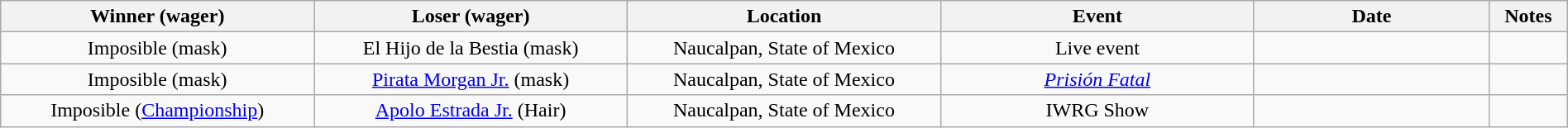<table class="wikitable sortable" width=100%  style="text-align: center">
<tr>
<th width=20% scope="col">Winner (wager)</th>
<th width=20% scope="col">Loser (wager)</th>
<th width=20% scope="col">Location</th>
<th width=20% scope="col">Event</th>
<th width=15% scope="col">Date</th>
<th class="unsortable" width=5% scope="col">Notes</th>
</tr>
<tr>
<td>Imposible (mask)</td>
<td>El Hijo de la Bestia (mask)</td>
<td>Naucalpan, State of Mexico</td>
<td>Live event</td>
<td></td>
<td></td>
</tr>
<tr>
<td>Imposible (mask)</td>
<td><a href='#'>Pirata Morgan Jr.</a> (mask)</td>
<td>Naucalpan, State of Mexico</td>
<td><em><a href='#'>Prisión Fatal</a></em></td>
<td></td>
<td></td>
</tr>
<tr>
<td>Imposible (<a href='#'>Championship</a>)</td>
<td><a href='#'>Apolo Estrada Jr.</a> (Hair)</td>
<td>Naucalpan, State of Mexico</td>
<td>IWRG Show</td>
<td></td>
<td></td>
</tr>
</table>
